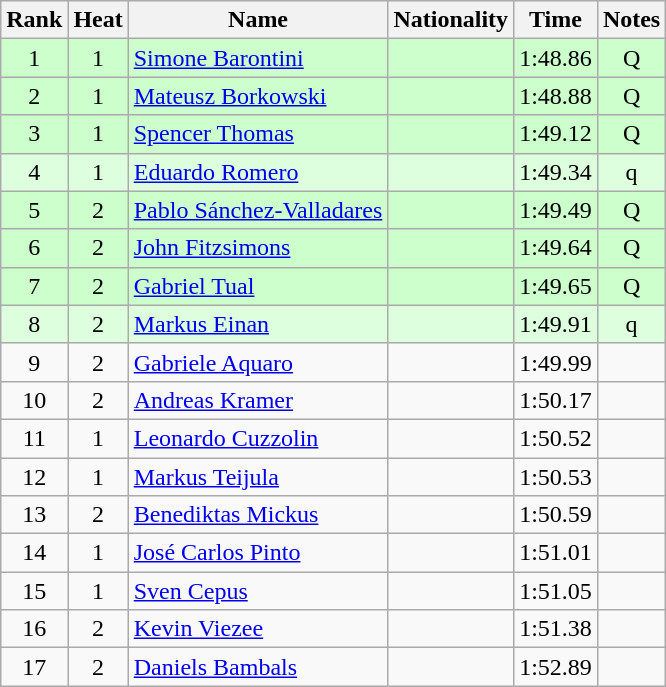<table class="wikitable sortable" style="text-align:center">
<tr>
<th>Rank</th>
<th>Heat</th>
<th>Name</th>
<th>Nationality</th>
<th>Time</th>
<th>Notes</th>
</tr>
<tr bgcolor=ccffcc>
<td>1</td>
<td>1</td>
<td align=left><a href='#'>Simone Barontini</a></td>
<td align=left></td>
<td>1:48.86</td>
<td>Q</td>
</tr>
<tr bgcolor=ccffcc>
<td>2</td>
<td>1</td>
<td align=left><a href='#'>Mateusz Borkowski</a></td>
<td align=left></td>
<td>1:48.88</td>
<td>Q</td>
</tr>
<tr bgcolor=ccffcc>
<td>3</td>
<td>1</td>
<td align=left><a href='#'>Spencer Thomas</a></td>
<td align=left></td>
<td>1:49.12</td>
<td>Q</td>
</tr>
<tr bgcolor=ddffdd>
<td>4</td>
<td>1</td>
<td align=left><a href='#'>Eduardo Romero</a></td>
<td align=left></td>
<td>1:49.34</td>
<td>q</td>
</tr>
<tr bgcolor=ccffcc>
<td>5</td>
<td>2</td>
<td align=left><a href='#'>Pablo Sánchez-Valladares</a></td>
<td align=left></td>
<td>1:49.49</td>
<td>Q</td>
</tr>
<tr bgcolor=ccffcc>
<td>6</td>
<td>2</td>
<td align=left><a href='#'>John Fitzsimons</a></td>
<td align=left></td>
<td>1:49.64</td>
<td>Q</td>
</tr>
<tr bgcolor=ccffcc>
<td>7</td>
<td>2</td>
<td align=left><a href='#'>Gabriel Tual</a></td>
<td align=left></td>
<td>1:49.65</td>
<td>Q</td>
</tr>
<tr bgcolor=ddffdd>
<td>8</td>
<td>2</td>
<td align=left><a href='#'>Markus Einan</a></td>
<td align=left></td>
<td>1:49.91</td>
<td>q</td>
</tr>
<tr>
<td>9</td>
<td>2</td>
<td align=left><a href='#'>Gabriele Aquaro</a></td>
<td align=left></td>
<td>1:49.99</td>
<td></td>
</tr>
<tr>
<td>10</td>
<td>2</td>
<td align=left><a href='#'>Andreas Kramer</a></td>
<td align=left></td>
<td>1:50.17</td>
<td></td>
</tr>
<tr>
<td>11</td>
<td>1</td>
<td align=left><a href='#'>Leonardo Cuzzolin</a></td>
<td align=left></td>
<td>1:50.52</td>
<td></td>
</tr>
<tr>
<td>12</td>
<td>1</td>
<td align=left><a href='#'>Markus Teijula</a></td>
<td align=left></td>
<td>1:50.53</td>
<td></td>
</tr>
<tr>
<td>13</td>
<td>2</td>
<td align=left><a href='#'>Benediktas Mickus</a></td>
<td align=left></td>
<td>1:50.59</td>
<td></td>
</tr>
<tr>
<td>14</td>
<td>1</td>
<td align=left><a href='#'>José Carlos Pinto</a></td>
<td align=left></td>
<td>1:51.01</td>
<td></td>
</tr>
<tr>
<td>15</td>
<td>1</td>
<td align=left><a href='#'>Sven Cepus</a></td>
<td align=left></td>
<td>1:51.05</td>
<td></td>
</tr>
<tr>
<td>16</td>
<td>2</td>
<td align=left><a href='#'>Kevin Viezee</a></td>
<td align=left></td>
<td>1:51.38</td>
<td></td>
</tr>
<tr>
<td>17</td>
<td>2</td>
<td align=left><a href='#'>Daniels Bambals</a></td>
<td align=left></td>
<td>1:52.89</td>
<td></td>
</tr>
</table>
